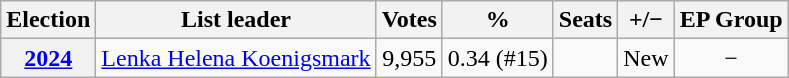<table class="wikitable" style=text-align:center;">
<tr>
<th>Election</th>
<th>List leader</th>
<th>Votes</th>
<th>%</th>
<th>Seats</th>
<th>+/−</th>
<th>EP Group</th>
</tr>
<tr>
<th><a href='#'>2024</a></th>
<td><a href='#'>Lenka Helena Koenigsmark</a></td>
<td>9,955</td>
<td>0.34 (#15)</td>
<td></td>
<td>New</td>
<td>−</td>
</tr>
</table>
